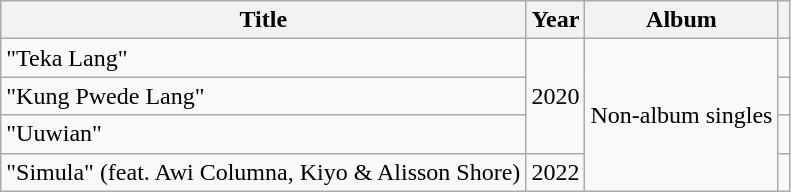<table class="wikitable">
<tr>
<th>Title</th>
<th>Year</th>
<th>Album</th>
<th></th>
</tr>
<tr>
<td>"Teka Lang"</td>
<td rowspan="3">2020</td>
<td rowspan="4">Non-album singles</td>
<td></td>
</tr>
<tr>
<td>"Kung Pwede Lang"</td>
<td></td>
</tr>
<tr>
<td>"Uuwian"</td>
<td></td>
</tr>
<tr>
<td>"Simula" (feat. Awi Columna, Kiyo & Alisson Shore)</td>
<td>2022</td>
<td></td>
</tr>
</table>
